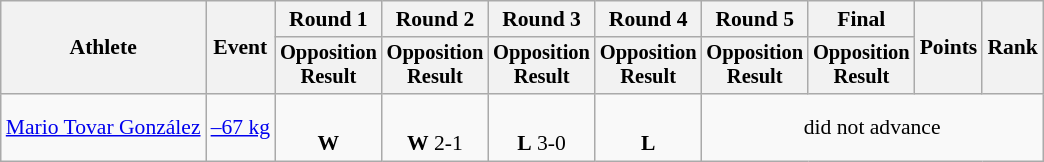<table class="wikitable" style="font-size:90%;">
<tr>
<th rowspan=2>Athlete</th>
<th rowspan=2>Event</th>
<th>Round 1</th>
<th>Round 2</th>
<th>Round 3</th>
<th>Round 4</th>
<th>Round 5</th>
<th>Final</th>
<th rowspan=2>Points</th>
<th rowspan=2>Rank</th>
</tr>
<tr style="font-size: 95%">
<th>Opposition<br>Result</th>
<th>Opposition<br>Result</th>
<th>Opposition<br>Result</th>
<th>Opposition<br>Result</th>
<th>Opposition<br>Result</th>
<th>Opposition<br>Result</th>
</tr>
<tr align=center>
<td align=left><a href='#'>Mario Tovar González</a></td>
<td align=left><a href='#'>–67 kg</a></td>
<td><br><strong>W</strong> <sup></sup></td>
<td><br><strong>W</strong> 2-1 <sup></sup></td>
<td><br><strong>L</strong> 3-0 <sup></sup></td>
<td><br><strong>L</strong> <sup></sup></td>
<td colspan=4>did not advance</td>
</tr>
</table>
